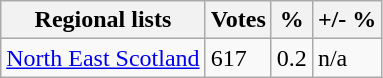<table class="wikitable sortable">
<tr>
<th>Regional lists</th>
<th>Votes</th>
<th>%</th>
<th>+/- %</th>
</tr>
<tr>
<td><a href='#'>North East Scotland</a></td>
<td>617</td>
<td>0.2</td>
<td>n/a</td>
</tr>
</table>
